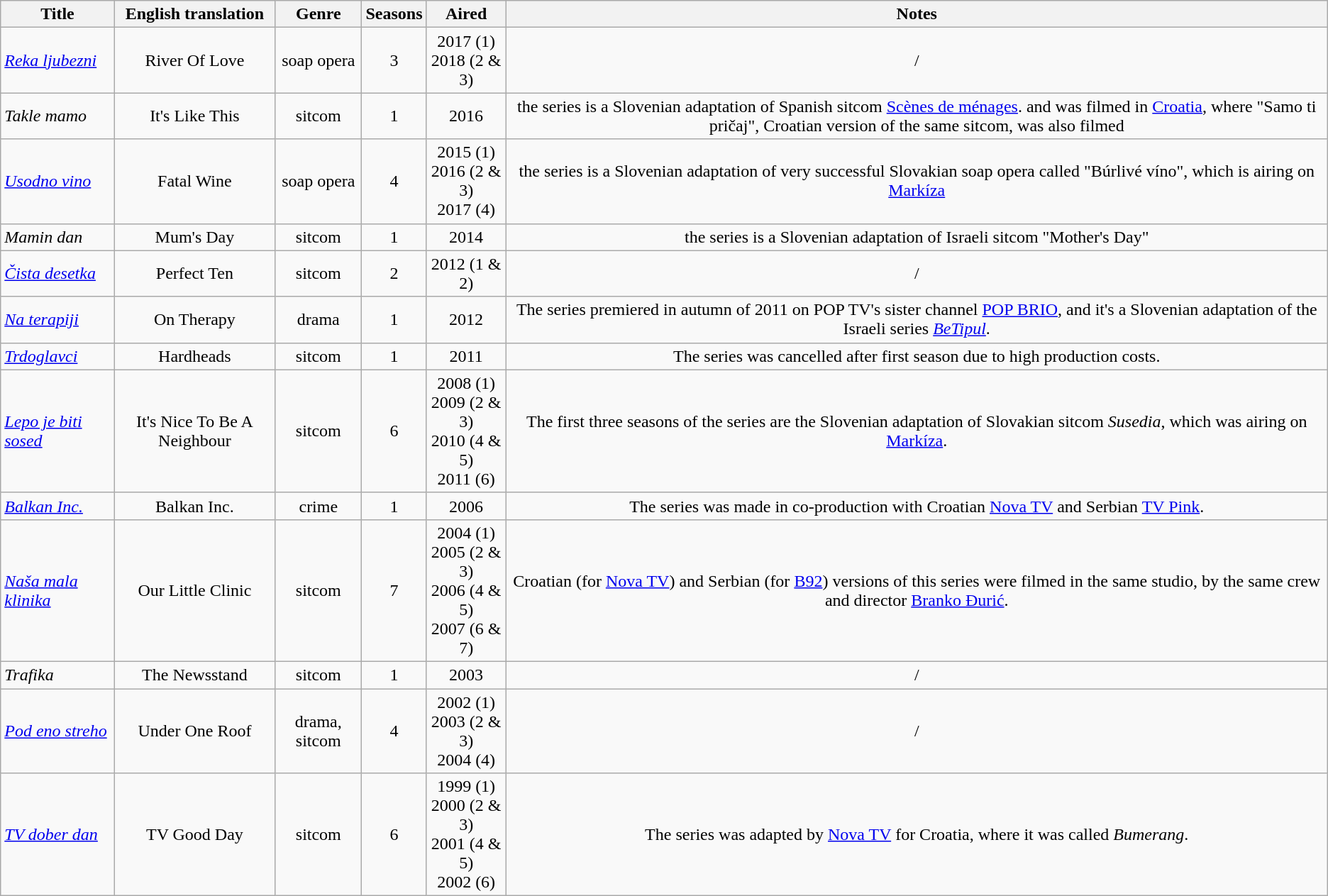<table class="wikitable">
<tr>
<th>Title</th>
<th>English translation</th>
<th>Genre</th>
<th>Seasons</th>
<th>Aired</th>
<th>Notes</th>
</tr>
<tr>
<td><em><a href='#'>Reka ljubezni</a></em></td>
<td align=center>River Of Love</td>
<td align=center>soap opera</td>
<td align=center>3</td>
<td align=center>2017 (1)<br>2018 (2 & 3)</td>
<td align=center>/</td>
</tr>
<tr>
<td><em>Takle mamo</em></td>
<td align=center>It's Like This</td>
<td align=center>sitcom</td>
<td align=center>1</td>
<td align=center>2016</td>
<td align=center>the series is a Slovenian adaptation of Spanish sitcom <a href='#'>Scènes de ménages</a>. and was filmed in <a href='#'>Croatia</a>, where "Samo ti pričaj", Croatian version of the same sitcom, was also filmed</td>
</tr>
<tr>
<td><em><a href='#'>Usodno vino</a></em></td>
<td align=center>Fatal Wine</td>
<td align=center>soap opera</td>
<td align=center>4</td>
<td align=center>2015 (1)<br>2016 (2 & 3)<br>2017 (4)</td>
<td align=center>the series is a Slovenian adaptation of very successful Slovakian soap opera called "Búrlivé víno", which is airing on <a href='#'>Markíza</a></td>
</tr>
<tr>
<td><em>Mamin dan</em></td>
<td align=center>Mum's Day</td>
<td align=center>sitcom</td>
<td align=center>1</td>
<td align=center>2014</td>
<td align=center>the series is a Slovenian adaptation of Israeli sitcom "Mother's Day"</td>
</tr>
<tr>
<td><em><a href='#'>Čista desetka</a></em></td>
<td align=center>Perfect Ten</td>
<td align=center>sitcom</td>
<td align=center>2</td>
<td align=center>2012 (1 & 2)</td>
<td align=center>/</td>
</tr>
<tr>
<td><em><a href='#'>Na terapiji</a></em></td>
<td align=center>On Therapy</td>
<td align=center>drama</td>
<td align=center>1</td>
<td align=center>2012</td>
<td align=center>The series premiered in autumn of 2011 on POP TV's sister channel <a href='#'>POP BRIO</a>, and it's a Slovenian adaptation of the Israeli series <em><a href='#'>BeTipul</a></em>.</td>
</tr>
<tr>
<td><em><a href='#'>Trdoglavci</a></em></td>
<td align=center>Hardheads</td>
<td align=center>sitcom</td>
<td align=center>1</td>
<td align=center>2011</td>
<td align=center>The series was cancelled after first season due to high production costs.</td>
</tr>
<tr>
<td><em><a href='#'>Lepo je biti sosed</a></em></td>
<td align=center>It's Nice To Be A Neighbour</td>
<td align=center>sitcom</td>
<td align=center>6</td>
<td align=center>2008 (1)<br>2009 (2 & 3)<br>2010 (4 & 5)<br>2011 (6)</td>
<td align=center>The first three seasons of the series are the Slovenian adaptation of Slovakian sitcom <em>Susedia</em>, which was airing on <a href='#'>Markíza</a>.</td>
</tr>
<tr>
<td><em><a href='#'>Balkan Inc.</a></em></td>
<td align=center>Balkan Inc.</td>
<td align=center>crime</td>
<td align=center>1</td>
<td align=center>2006</td>
<td align=center>The series was made in co-production with Croatian <a href='#'>Nova TV</a> and Serbian <a href='#'>TV Pink</a>.</td>
</tr>
<tr>
<td><em><a href='#'>Naša mala klinika</a></em></td>
<td align=center>Our Little Clinic</td>
<td align=center>sitcom</td>
<td align=center>7</td>
<td align=center>2004 (1)<br>2005 (2 & 3)<br>2006 (4 & 5)<br>2007 (6 & 7)</td>
<td align=center>Croatian (for <a href='#'>Nova TV</a>) and Serbian (for <a href='#'>B92</a>) versions of this series were filmed in the same studio, by the same crew and director <a href='#'>Branko Đurić</a>.</td>
</tr>
<tr>
<td><em>Trafika</em></td>
<td align=center>The Newsstand</td>
<td align=center>sitcom</td>
<td align=center>1</td>
<td align=center>2003</td>
<td align=center>/</td>
</tr>
<tr>
<td><em><a href='#'>Pod eno streho</a></em></td>
<td align=center>Under One Roof</td>
<td align=center>drama, sitcom</td>
<td align=center>4</td>
<td align=center>2002 (1)<br>2003 (2 & 3)<br>2004 (4)</td>
<td align=center>/</td>
</tr>
<tr>
<td><em><a href='#'>TV dober dan</a></em></td>
<td align=center>TV Good Day</td>
<td align=center>sitcom</td>
<td align=center>6</td>
<td align=center>1999 (1)<br>2000 (2 & 3)<br>2001 (4 & 5)<br>2002 (6)</td>
<td align=center>The series was adapted by <a href='#'>Nova TV</a> for Croatia, where it was called <em>Bumerang</em>.</td>
</tr>
</table>
